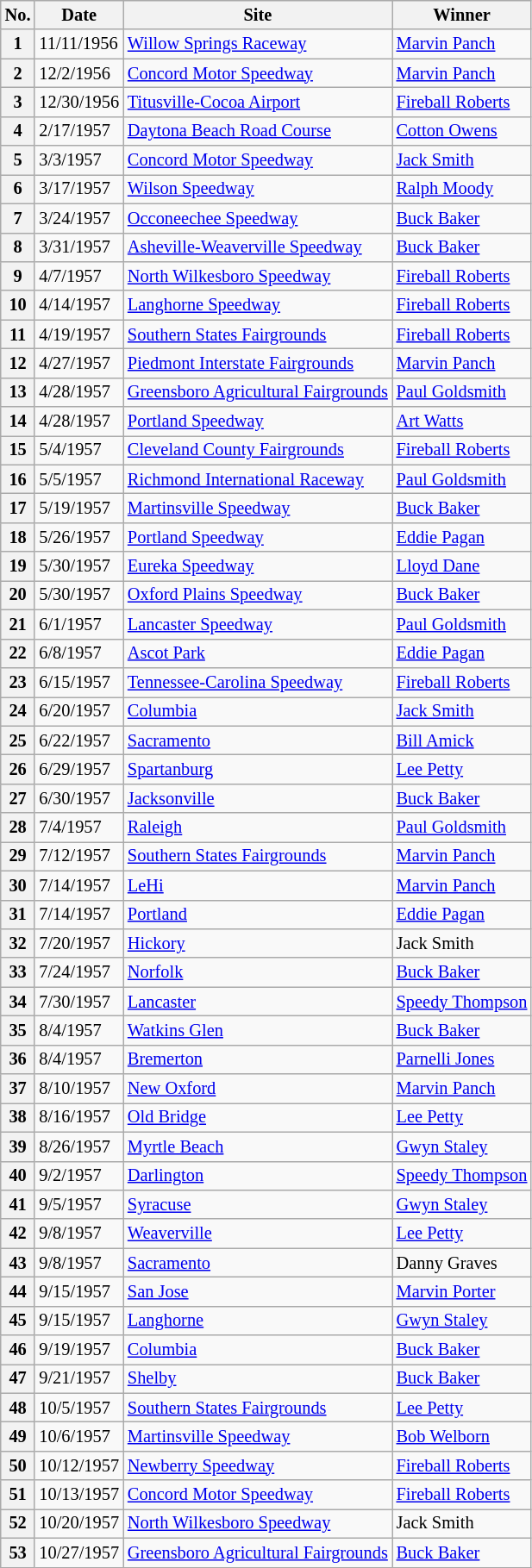<table class="wikitable" style="font-size:85%;">
<tr>
<th>No.</th>
<th>Date</th>
<th>Site</th>
<th>Winner</th>
</tr>
<tr>
<th>1</th>
<td>11/11/1956</td>
<td><a href='#'>Willow Springs Raceway</a></td>
<td><a href='#'>Marvin Panch</a></td>
</tr>
<tr>
<th>2</th>
<td>12/2/1956</td>
<td><a href='#'>Concord Motor Speedway</a></td>
<td><a href='#'>Marvin Panch</a></td>
</tr>
<tr>
<th>3</th>
<td>12/30/1956</td>
<td><a href='#'>Titusville-Cocoa Airport</a></td>
<td><a href='#'>Fireball Roberts</a></td>
</tr>
<tr>
<th>4</th>
<td>2/17/1957</td>
<td><a href='#'>Daytona Beach Road Course</a></td>
<td><a href='#'>Cotton Owens</a></td>
</tr>
<tr>
<th>5</th>
<td>3/3/1957</td>
<td><a href='#'>Concord Motor Speedway</a></td>
<td><a href='#'>Jack Smith</a></td>
</tr>
<tr>
<th>6</th>
<td>3/17/1957</td>
<td><a href='#'>Wilson Speedway</a></td>
<td><a href='#'>Ralph Moody</a></td>
</tr>
<tr>
<th>7</th>
<td>3/24/1957</td>
<td><a href='#'>Occoneechee Speedway</a></td>
<td><a href='#'>Buck Baker</a></td>
</tr>
<tr>
<th>8</th>
<td>3/31/1957</td>
<td><a href='#'>Asheville-Weaverville Speedway</a></td>
<td><a href='#'>Buck Baker</a></td>
</tr>
<tr>
<th>9</th>
<td>4/7/1957</td>
<td><a href='#'>North Wilkesboro Speedway</a></td>
<td><a href='#'>Fireball Roberts</a></td>
</tr>
<tr>
<th>10</th>
<td>4/14/1957</td>
<td><a href='#'>Langhorne Speedway</a></td>
<td><a href='#'>Fireball Roberts</a></td>
</tr>
<tr>
<th>11</th>
<td>4/19/1957</td>
<td><a href='#'>Southern States Fairgrounds</a></td>
<td><a href='#'>Fireball Roberts</a></td>
</tr>
<tr>
<th>12</th>
<td>4/27/1957</td>
<td><a href='#'>Piedmont Interstate Fairgrounds</a></td>
<td><a href='#'>Marvin Panch</a></td>
</tr>
<tr>
<th>13</th>
<td>4/28/1957</td>
<td><a href='#'>Greensboro Agricultural Fairgrounds</a></td>
<td><a href='#'>Paul Goldsmith</a></td>
</tr>
<tr>
<th>14</th>
<td>4/28/1957</td>
<td><a href='#'>Portland Speedway</a></td>
<td><a href='#'>Art Watts</a></td>
</tr>
<tr>
<th>15</th>
<td>5/4/1957</td>
<td><a href='#'>Cleveland County Fairgrounds</a></td>
<td><a href='#'>Fireball Roberts</a></td>
</tr>
<tr>
<th>16</th>
<td>5/5/1957</td>
<td><a href='#'>Richmond International Raceway</a></td>
<td><a href='#'>Paul Goldsmith</a></td>
</tr>
<tr>
<th>17</th>
<td>5/19/1957</td>
<td><a href='#'>Martinsville Speedway</a></td>
<td><a href='#'>Buck Baker</a></td>
</tr>
<tr>
<th>18</th>
<td>5/26/1957</td>
<td><a href='#'>Portland Speedway</a></td>
<td><a href='#'>Eddie Pagan</a></td>
</tr>
<tr>
<th>19</th>
<td>5/30/1957</td>
<td><a href='#'>Eureka Speedway</a></td>
<td><a href='#'>Lloyd Dane</a></td>
</tr>
<tr>
<th>20</th>
<td>5/30/1957</td>
<td><a href='#'>Oxford Plains Speedway</a></td>
<td><a href='#'>Buck Baker</a></td>
</tr>
<tr>
<th>21</th>
<td>6/1/1957</td>
<td><a href='#'>Lancaster Speedway</a></td>
<td><a href='#'>Paul Goldsmith</a></td>
</tr>
<tr>
<th>22</th>
<td>6/8/1957</td>
<td><a href='#'>Ascot Park</a></td>
<td><a href='#'>Eddie Pagan</a></td>
</tr>
<tr>
<th>23</th>
<td>6/15/1957</td>
<td><a href='#'>Tennessee-Carolina Speedway</a></td>
<td><a href='#'>Fireball Roberts</a></td>
</tr>
<tr>
<th>24</th>
<td>6/20/1957</td>
<td><a href='#'>Columbia</a></td>
<td><a href='#'>Jack Smith</a></td>
</tr>
<tr>
<th>25</th>
<td>6/22/1957</td>
<td><a href='#'>Sacramento</a></td>
<td><a href='#'>Bill Amick</a></td>
</tr>
<tr>
<th>26</th>
<td>6/29/1957</td>
<td><a href='#'>Spartanburg</a></td>
<td><a href='#'>Lee Petty</a></td>
</tr>
<tr>
<th>27</th>
<td>6/30/1957</td>
<td><a href='#'>Jacksonville</a></td>
<td><a href='#'>Buck Baker</a></td>
</tr>
<tr>
<th>28</th>
<td>7/4/1957</td>
<td><a href='#'>Raleigh</a></td>
<td><a href='#'>Paul Goldsmith</a></td>
</tr>
<tr>
<th>29</th>
<td>7/12/1957</td>
<td><a href='#'>Southern States Fairgrounds</a></td>
<td><a href='#'>Marvin Panch</a></td>
</tr>
<tr>
<th>30</th>
<td>7/14/1957</td>
<td><a href='#'>LeHi</a></td>
<td><a href='#'>Marvin Panch</a></td>
</tr>
<tr>
<th>31</th>
<td>7/14/1957</td>
<td><a href='#'>Portland</a></td>
<td><a href='#'>Eddie Pagan</a></td>
</tr>
<tr>
<th>32</th>
<td>7/20/1957</td>
<td><a href='#'>Hickory</a></td>
<td>Jack Smith</td>
</tr>
<tr>
<th>33</th>
<td>7/24/1957</td>
<td><a href='#'>Norfolk</a></td>
<td><a href='#'>Buck Baker</a></td>
</tr>
<tr>
<th>34</th>
<td>7/30/1957</td>
<td><a href='#'>Lancaster</a></td>
<td><a href='#'>Speedy Thompson</a></td>
</tr>
<tr>
<th>35</th>
<td>8/4/1957</td>
<td><a href='#'>Watkins Glen</a></td>
<td><a href='#'>Buck Baker</a></td>
</tr>
<tr>
<th>36</th>
<td>8/4/1957</td>
<td><a href='#'>Bremerton</a></td>
<td><a href='#'>Parnelli Jones</a></td>
</tr>
<tr>
<th>37</th>
<td>8/10/1957</td>
<td><a href='#'>New Oxford</a></td>
<td><a href='#'>Marvin Panch</a></td>
</tr>
<tr>
<th>38</th>
<td>8/16/1957</td>
<td><a href='#'>Old Bridge</a></td>
<td><a href='#'>Lee Petty</a></td>
</tr>
<tr>
<th>39</th>
<td>8/26/1957</td>
<td><a href='#'>Myrtle Beach</a></td>
<td><a href='#'>Gwyn Staley</a></td>
</tr>
<tr>
<th>40</th>
<td>9/2/1957</td>
<td><a href='#'>Darlington</a></td>
<td><a href='#'>Speedy Thompson</a></td>
</tr>
<tr>
<th>41</th>
<td>9/5/1957</td>
<td><a href='#'>Syracuse</a></td>
<td><a href='#'>Gwyn Staley</a></td>
</tr>
<tr>
<th>42</th>
<td>9/8/1957</td>
<td><a href='#'>Weaverville</a></td>
<td><a href='#'>Lee Petty</a></td>
</tr>
<tr>
<th>43</th>
<td>9/8/1957</td>
<td><a href='#'>Sacramento</a></td>
<td>Danny Graves</td>
</tr>
<tr>
<th>44</th>
<td>9/15/1957</td>
<td><a href='#'>San Jose</a></td>
<td><a href='#'>Marvin Porter</a></td>
</tr>
<tr>
<th>45</th>
<td>9/15/1957</td>
<td><a href='#'>Langhorne</a></td>
<td><a href='#'>Gwyn Staley</a></td>
</tr>
<tr>
<th>46</th>
<td>9/19/1957</td>
<td><a href='#'>Columbia</a></td>
<td><a href='#'>Buck Baker</a></td>
</tr>
<tr>
<th>47</th>
<td>9/21/1957</td>
<td><a href='#'>Shelby</a></td>
<td><a href='#'>Buck Baker</a></td>
</tr>
<tr>
<th>48</th>
<td>10/5/1957</td>
<td><a href='#'>Southern States Fairgrounds</a></td>
<td><a href='#'>Lee Petty</a></td>
</tr>
<tr>
<th>49</th>
<td>10/6/1957</td>
<td><a href='#'>Martinsville Speedway</a></td>
<td><a href='#'>Bob Welborn</a></td>
</tr>
<tr>
<th>50</th>
<td>10/12/1957</td>
<td><a href='#'>Newberry Speedway</a></td>
<td><a href='#'>Fireball Roberts</a></td>
</tr>
<tr>
<th>51</th>
<td>10/13/1957</td>
<td><a href='#'>Concord Motor Speedway</a></td>
<td><a href='#'>Fireball Roberts</a></td>
</tr>
<tr>
<th>52</th>
<td>10/20/1957</td>
<td><a href='#'>North Wilkesboro Speedway</a></td>
<td>Jack Smith</td>
</tr>
<tr>
<th>53</th>
<td>10/27/1957</td>
<td><a href='#'>Greensboro Agricultural Fairgrounds</a></td>
<td><a href='#'>Buck Baker</a></td>
</tr>
</table>
